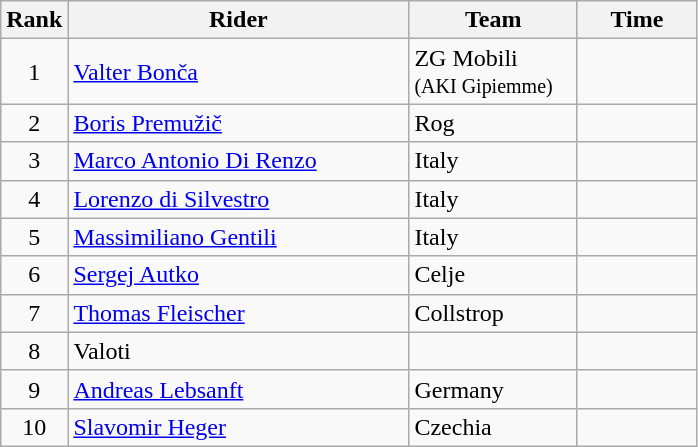<table class="wikitable">
<tr>
<th>Rank</th>
<th>Rider</th>
<th>Team</th>
<th>Time</th>
</tr>
<tr>
<td align=center>1</td>
<td width=220> <a href='#'>Valter Bonča</a> </td>
<td width=105>ZG Mobili<br><small>(AKI Gipiemme)</small></td>
<td width=72 align=right></td>
</tr>
<tr>
<td align=center>2</td>
<td> <a href='#'>Boris Premužič</a></td>
<td>Rog</td>
<td align=right></td>
</tr>
<tr>
<td align=center>3</td>
<td> <a href='#'>Marco Antonio Di Renzo</a> </td>
<td>Italy</td>
<td align=right></td>
</tr>
<tr>
<td align=center>4</td>
<td> <a href='#'>Lorenzo di Silvestro</a></td>
<td>Italy</td>
<td align=right></td>
</tr>
<tr>
<td align=center>5</td>
<td> <a href='#'>Massimiliano Gentili</a></td>
<td>Italy</td>
<td align=right></td>
</tr>
<tr>
<td align=center>6</td>
<td> <a href='#'>Sergej Autko</a> </td>
<td>Celje</td>
<td align=right></td>
</tr>
<tr>
<td align=center>7</td>
<td> <a href='#'>Thomas Fleischer</a></td>
<td>Collstrop</td>
<td align=right></td>
</tr>
<tr>
<td align=center>8</td>
<td> Valoti</td>
<td></td>
<td align=right></td>
</tr>
<tr>
<td align=center>9</td>
<td> <a href='#'>Andreas Lebsanft</a></td>
<td>Germany</td>
<td align=right></td>
</tr>
<tr>
<td align=center>10</td>
<td> <a href='#'>Slavomir Heger</a></td>
<td>Czechia</td>
<td align=right></td>
</tr>
</table>
